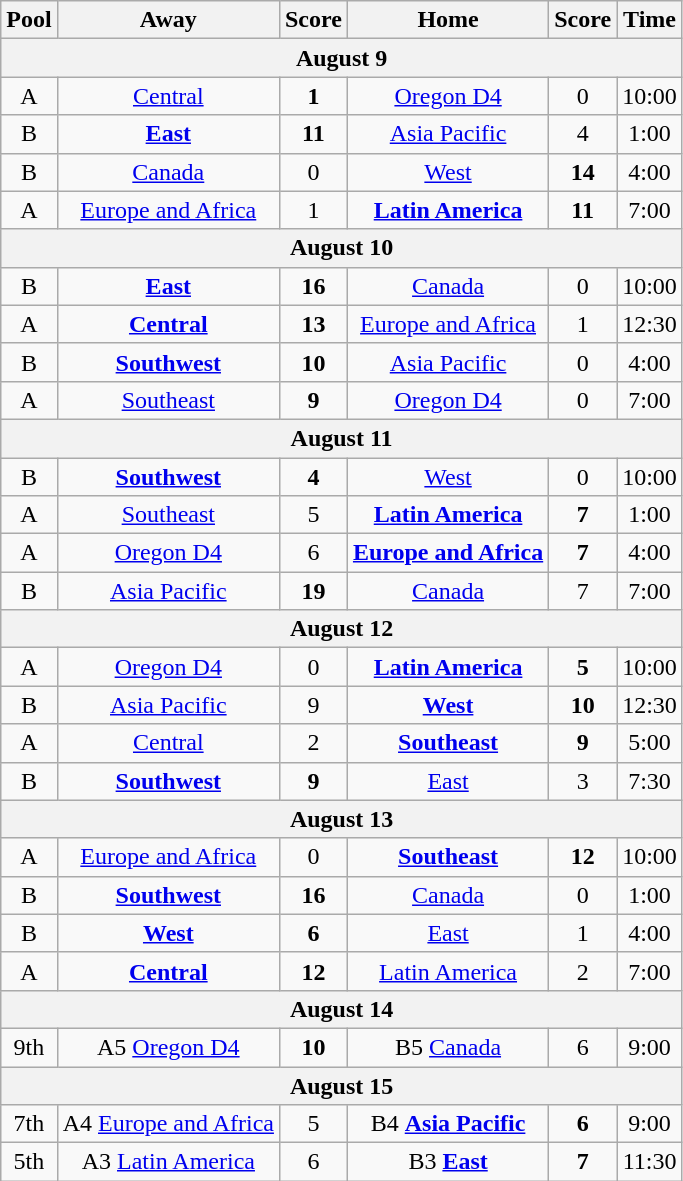<table class="wikitable">
<tr>
<th>Pool</th>
<th>Away</th>
<th>Score</th>
<th>Home</th>
<th>Score</th>
<th>Time</th>
</tr>
<tr>
<th colspan="6">August 9</th>
</tr>
<tr>
<td align=center>A</td>
<td align=center> <a href='#'>Central</a></td>
<td align=center><strong>1</strong></td>
<td align=center> <a href='#'>Oregon D4</a></td>
<td align=center>0</td>
<td align=center>10:00</td>
</tr>
<tr>
<td align=center>B</td>
<td align=center><strong> <a href='#'>East</a></strong></td>
<td align=center><strong>11</strong></td>
<td align=center> <a href='#'>Asia Pacific</a></td>
<td align=center>4</td>
<td align=center>1:00</td>
</tr>
<tr>
<td align=center>B</td>
<td align=center> <a href='#'>Canada</a></td>
<td align=center>0</td>
<td align=center> <a href='#'>West</a></td>
<td align=center><strong>14</strong> </td>
<td align=center>4:00</td>
</tr>
<tr>
<td align=center>A</td>
<td align=center> <a href='#'>Europe and Africa</a></td>
<td align=center>1</td>
<td align=center> <strong><a href='#'>Latin America</a></strong></td>
<td align=center><strong>11</strong></td>
<td align=center>7:00</td>
</tr>
<tr>
<th colspan="6">August 10</th>
</tr>
<tr>
<td align=center>B</td>
<td align=center><strong> <a href='#'>East</a></strong></td>
<td align=center><strong>16</strong> </td>
<td align=center> <a href='#'>Canada</a></td>
<td align=center>0</td>
<td align="center">10:00</td>
</tr>
<tr>
<td align=center>A</td>
<td align=center> <strong><a href='#'>Central</a></strong></td>
<td align=center><strong>13</strong> </td>
<td align=center> <a href='#'>Europe and Africa</a></td>
<td align=center>1</td>
<td align=center>12:30</td>
</tr>
<tr>
<td align=center>B</td>
<td align=center> <strong><a href='#'>Southwest</a></strong></td>
<td align=center><strong>10</strong></td>
<td align=center> <a href='#'>Asia Pacific</a></td>
<td align=center>0</td>
<td align=center>4:00</td>
</tr>
<tr>
<td align=center>A</td>
<td align=center> <a href='#'>Southeast</a></td>
<td align=center><strong>9</strong></td>
<td align=center> <a href='#'>Oregon D4</a></td>
<td align=center>0</td>
<td align=center>7:00</td>
</tr>
<tr>
<th colspan="6">August 11</th>
</tr>
<tr>
<td align=center>B</td>
<td align=center> <strong><a href='#'>Southwest</a></strong></td>
<td align=center><strong>4</strong></td>
<td align=center> <a href='#'>West</a></td>
<td align=center>0</td>
<td align=center>10:00</td>
</tr>
<tr>
<td align=center>A</td>
<td align=center> <a href='#'>Southeast</a></td>
<td align=center>5</td>
<td align=center> <strong><a href='#'>Latin America</a></strong></td>
<td align=center><strong>7</strong></td>
<td align=center>1:00</td>
</tr>
<tr>
<td align=center>A</td>
<td align=center> <a href='#'>Oregon D4</a></td>
<td align=center>6</td>
<td align=center> <strong><a href='#'>Europe and Africa</a></strong></td>
<td align=center><strong>7</strong></td>
<td align=center>4:00</td>
</tr>
<tr>
<td align=center>B</td>
<td align=center> <a href='#'>Asia Pacific</a></td>
<td align=center><strong>19</strong> </td>
<td align=center> <a href='#'>Canada</a></td>
<td align=center>7</td>
<td align=center>7:00</td>
</tr>
<tr>
<th colspan="6">August 12</th>
</tr>
<tr>
<td align=center>A</td>
<td align=center> <a href='#'>Oregon D4</a></td>
<td align=center>0</td>
<td align=center> <strong><a href='#'>Latin America</a></strong></td>
<td align=center><strong>5</strong></td>
<td align=center>10:00</td>
</tr>
<tr>
<td align=center>B</td>
<td align=center> <a href='#'>Asia Pacific</a></td>
<td align=center>9</td>
<td align=center> <strong><a href='#'>West</a></strong></td>
<td align=center><strong>10</strong></td>
<td align=center>12:30</td>
</tr>
<tr>
<td align=center>A</td>
<td align=center> <a href='#'>Central</a></td>
<td align=center>2</td>
<td align=center> <strong><a href='#'>Southeast</a></strong></td>
<td align=center><strong>9</strong></td>
<td align=center>5:00</td>
</tr>
<tr>
<td align=center>B</td>
<td align=center> <strong><a href='#'>Southwest</a></strong></td>
<td align=center><strong>9</strong></td>
<td align=center> <a href='#'>East</a></td>
<td align=center>3</td>
<td align=center>7:30</td>
</tr>
<tr>
<th colspan="6">August 13</th>
</tr>
<tr>
<td align=center>A</td>
<td align=center> <a href='#'>Europe and Africa</a></td>
<td align=center>0</td>
<td align=center> <strong><a href='#'>Southeast</a></strong></td>
<td align=center><strong>12</strong> </td>
<td align=center>10:00</td>
</tr>
<tr>
<td align=center>B</td>
<td align=center> <strong><a href='#'>Southwest</a></strong></td>
<td align=center><strong>16</strong></td>
<td align=center> <a href='#'>Canada</a></td>
<td align=center>0</td>
<td align=center>1:00</td>
</tr>
<tr>
<td align=center>B</td>
<td align=center> <strong><a href='#'>West</a></strong></td>
<td align=center><strong>6</strong></td>
<td align=center> <a href='#'>East</a></td>
<td align=center>1</td>
<td align=center>4:00</td>
</tr>
<tr>
<td align=center>A</td>
<td align=center> <strong><a href='#'>Central</a></strong></td>
<td align=center><strong>12</strong></td>
<td align=center> <a href='#'>Latin America</a></td>
<td align=center>2</td>
<td align=center>7:00</td>
</tr>
<tr>
<th colspan="6">August 14</th>
</tr>
<tr>
<td align=center>9th</td>
<td align=center>A5  <a href='#'>Oregon D4</a></td>
<td align=center><strong>10</strong> </td>
<td align=center>B5  <a href='#'>Canada</a></td>
<td align=center>6</td>
<td align=center>9:00</td>
</tr>
<tr>
<th colspan="6">August 15</th>
</tr>
<tr>
<td align=center>7th</td>
<td align=center>A4  <a href='#'>Europe and Africa</a></td>
<td align=center>5</td>
<td align=center>B4  <strong><a href='#'>Asia Pacific</a></strong></td>
<td align=center><strong>6</strong></td>
<td align=center>9:00</td>
</tr>
<tr>
<td align=center>5th</td>
<td align=center>A3  <a href='#'>Latin America</a></td>
<td align=center>6</td>
<td align=center>B3  <strong><a href='#'>East</a></strong></td>
<td align=center><strong>7</strong></td>
<td align=center>11:30</td>
</tr>
</table>
